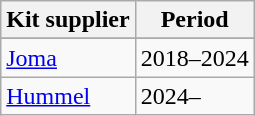<table class="wikitable">
<tr>
<th>Kit supplier</th>
<th>Period</th>
</tr>
<tr>
</tr>
<tr>
<td> <a href='#'>Joma</a></td>
<td>2018–2024</td>
</tr>
<tr>
<td> <a href='#'>Hummel</a></td>
<td>2024–</td>
</tr>
</table>
